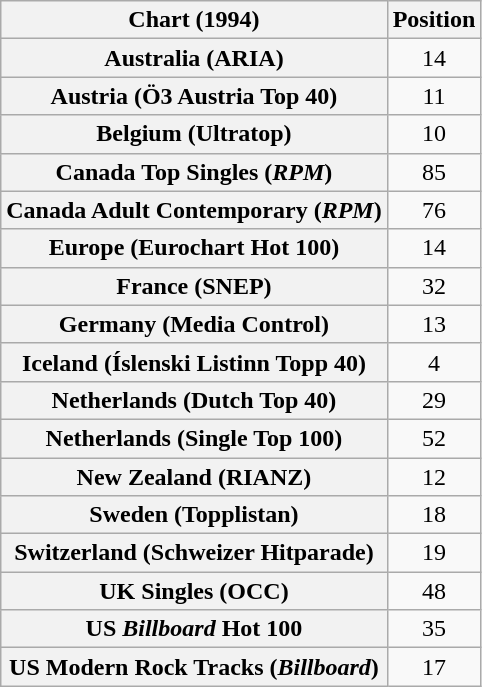<table class="wikitable sortable plainrowheaders" style="text-align:center">
<tr>
<th>Chart (1994)</th>
<th>Position</th>
</tr>
<tr>
<th scope="row">Australia (ARIA)</th>
<td>14</td>
</tr>
<tr>
<th scope="row">Austria (Ö3 Austria Top 40)</th>
<td>11</td>
</tr>
<tr>
<th scope="row">Belgium (Ultratop)</th>
<td>10</td>
</tr>
<tr>
<th scope="row">Canada Top Singles (<em>RPM</em>)</th>
<td>85</td>
</tr>
<tr>
<th scope="row">Canada Adult Contemporary (<em>RPM</em>)</th>
<td>76</td>
</tr>
<tr>
<th scope="row">Europe (Eurochart Hot 100)</th>
<td>14</td>
</tr>
<tr>
<th scope="row">France (SNEP)</th>
<td>32</td>
</tr>
<tr>
<th scope="row">Germany (Media Control)</th>
<td>13</td>
</tr>
<tr>
<th scope="row">Iceland (Íslenski Listinn Topp 40)</th>
<td>4</td>
</tr>
<tr>
<th scope="row">Netherlands (Dutch Top 40)</th>
<td>29</td>
</tr>
<tr>
<th scope="row">Netherlands (Single Top 100)</th>
<td>52</td>
</tr>
<tr>
<th scope="row">New Zealand (RIANZ)</th>
<td>12</td>
</tr>
<tr>
<th scope="row">Sweden (Topplistan)</th>
<td>18</td>
</tr>
<tr>
<th scope="row">Switzerland (Schweizer Hitparade)</th>
<td>19</td>
</tr>
<tr>
<th scope="row">UK Singles (OCC)</th>
<td>48</td>
</tr>
<tr>
<th scope="row">US <em>Billboard</em> Hot 100</th>
<td>35</td>
</tr>
<tr>
<th scope="row">US Modern Rock Tracks (<em>Billboard</em>)</th>
<td>17</td>
</tr>
</table>
